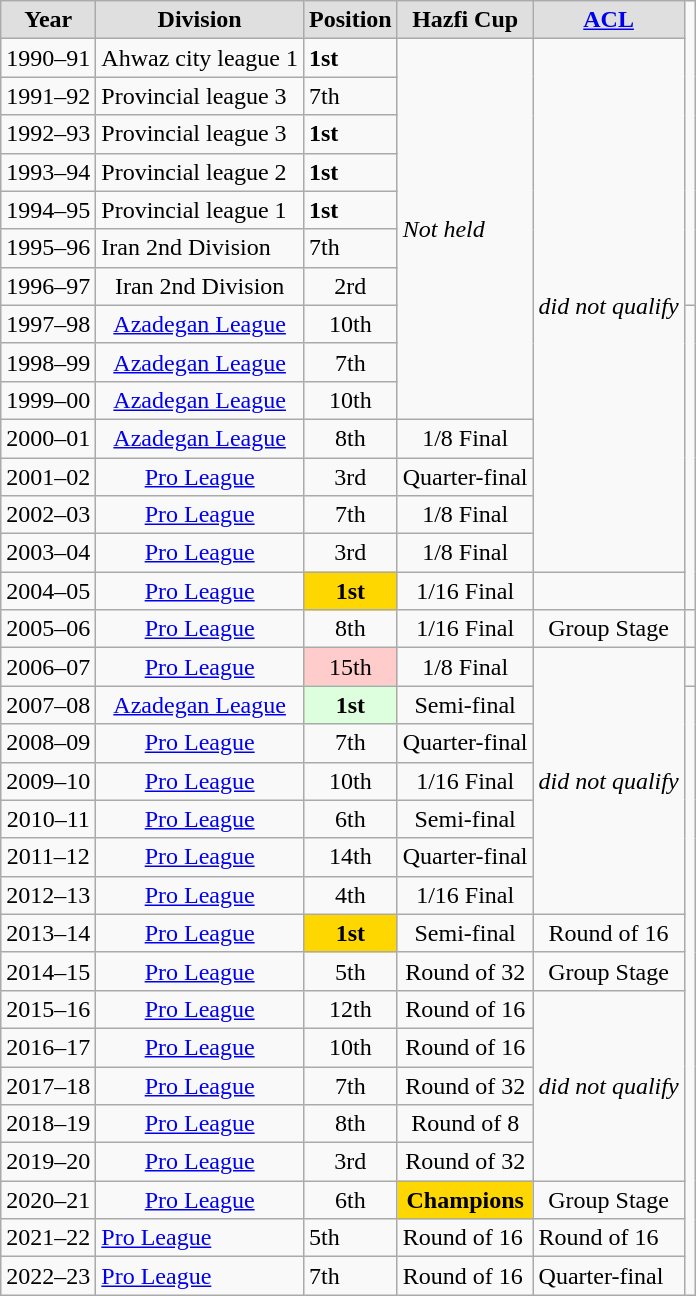<table class="wikitable">
<tr style="text-align:center; background:#dfdfdf;">
<td><strong>Year</strong></td>
<td><strong>Division</strong></td>
<td><strong>Position</strong></td>
<td><strong>Hazfi Cup</strong></td>
<td><strong><a href='#'>ACL</a></strong></td>
</tr>
<tr>
<td>1990–91</td>
<td>Ahwaz city	league 1</td>
<td><strong>1st</strong></td>
<td rowspan="10"><em>Not held</em></td>
<td rowspan="14"><em>did not qualify</em></td>
</tr>
<tr>
<td>1991–92</td>
<td>Provincial league 3</td>
<td>7th</td>
</tr>
<tr>
<td>1992–93</td>
<td>Provincial league 3</td>
<td><strong>1st</strong></td>
</tr>
<tr>
<td>1993–94</td>
<td>Provincial league 2</td>
<td><strong>1st</strong></td>
</tr>
<tr>
<td>1994–95</td>
<td>Provincial league 1</td>
<td><strong>1st</strong></td>
</tr>
<tr>
<td>1995–96</td>
<td>Iran 2nd Division</td>
<td>7th</td>
</tr>
<tr style="text-align:center;">
<td>1996–97</td>
<td>Iran 2nd Division</td>
<td>2rd</td>
</tr>
<tr style="text-align:center;">
<td>1997–98</td>
<td><a href='#'>Azadegan League</a></td>
<td>10th</td>
<td rowspan="8"></td>
</tr>
<tr style="text-align:center;">
<td>1998–99</td>
<td><a href='#'>Azadegan League</a></td>
<td>7th</td>
</tr>
<tr style="text-align:center;">
<td>1999–00</td>
<td><a href='#'>Azadegan League</a></td>
<td>10th</td>
</tr>
<tr style="text-align:center;">
<td>2000–01</td>
<td><a href='#'>Azadegan League</a></td>
<td>8th</td>
<td>1/8 Final</td>
</tr>
<tr style="text-align:center;">
<td>2001–02</td>
<td><a href='#'>Pro League</a></td>
<td>3rd</td>
<td>Quarter-final</td>
</tr>
<tr style="text-align:center;">
<td>2002–03</td>
<td><a href='#'>Pro League</a></td>
<td>7th</td>
<td>1/8 Final</td>
</tr>
<tr style="text-align:center;">
<td>2003–04</td>
<td><a href='#'>Pro League</a></td>
<td>3rd</td>
<td>1/8 Final</td>
</tr>
<tr style="text-align:center;">
<td>2004–05</td>
<td><a href='#'>Pro League</a></td>
<td bgcolor=gold><strong>1st</strong></td>
<td>1/16 Final</td>
</tr>
<tr style="text-align:center;">
<td>2005–06</td>
<td><a href='#'>Pro League</a></td>
<td>8th</td>
<td>1/16 Final</td>
<td>Group Stage</td>
</tr>
<tr style="text-align:center;">
<td>2006–07</td>
<td><a href='#'>Pro League</a></td>
<td style="text-align:center; background:#fcc;">15th</td>
<td>1/8 Final</td>
<td rowspan=7><em>did not qualify</em></td>
<td></td>
</tr>
<tr style="text-align:center;">
<td>2007–08</td>
<td><a href='#'>Azadegan League</a></td>
<td style="text-align:center; background:#dfd;"><strong>1st</strong></td>
<td>Semi-final</td>
</tr>
<tr style="text-align:center;">
<td>2008–09</td>
<td><a href='#'>Pro League</a></td>
<td>7th</td>
<td>Quarter-final</td>
</tr>
<tr style="text-align:center;">
<td>2009–10</td>
<td><a href='#'>Pro League</a></td>
<td>10th</td>
<td>1/16 Final</td>
</tr>
<tr style="text-align:center;">
<td>2010–11</td>
<td><a href='#'>Pro League</a></td>
<td>6th</td>
<td>Semi-final</td>
</tr>
<tr style="text-align:center;">
<td>2011–12</td>
<td><a href='#'>Pro League</a></td>
<td>14th</td>
<td>Quarter-final</td>
</tr>
<tr style="text-align:center;">
<td>2012–13</td>
<td><a href='#'>Pro League</a></td>
<td>4th</td>
<td>1/16 Final</td>
</tr>
<tr style="text-align:center;">
<td>2013–14</td>
<td><a href='#'>Pro League</a></td>
<td bgcolor=gold><strong>1st</strong></td>
<td>Semi-final</td>
<td>Round of 16</td>
</tr>
<tr style="text-align:center;">
<td>2014–15</td>
<td><a href='#'>Pro League</a></td>
<td>5th</td>
<td>Round of 32</td>
<td>Group Stage</td>
</tr>
<tr style="text-align:center;">
<td>2015–16</td>
<td><a href='#'>Pro League</a></td>
<td>12th</td>
<td>Round of 16</td>
<td rowspan="5"><em>did not qualify</em></td>
</tr>
<tr style="text-align:center;">
<td>2016–17</td>
<td><a href='#'>Pro League</a></td>
<td>10th</td>
<td>Round of 16</td>
</tr>
<tr style="text-align:center;">
<td>2017–18</td>
<td><a href='#'>Pro League</a></td>
<td>7th</td>
<td>Round of 32</td>
</tr>
<tr style="text-align:center;">
<td>2018–19</td>
<td><a href='#'>Pro League</a></td>
<td align=center>8th</td>
<td>Round of 8</td>
</tr>
<tr style="text-align:center;">
<td>2019–20</td>
<td><a href='#'>Pro League</a></td>
<td align=center>3rd</td>
<td>Round of 32</td>
</tr>
<tr style="text-align:center;">
<td>2020–21</td>
<td><a href='#'>Pro League</a></td>
<td align=center>6th</td>
<td bgcolor=gold><strong>Champions</strong></td>
<td>Group Stage</td>
</tr>
<tr>
<td>2021–22</td>
<td><a href='#'>Pro League</a></td>
<td>5th</td>
<td>Round of 16</td>
<td>Round of 16</td>
</tr>
<tr>
<td>2022–23</td>
<td><a href='#'>Pro League</a></td>
<td>7th</td>
<td>Round of 16</td>
<td>Quarter-final</td>
</tr>
</table>
